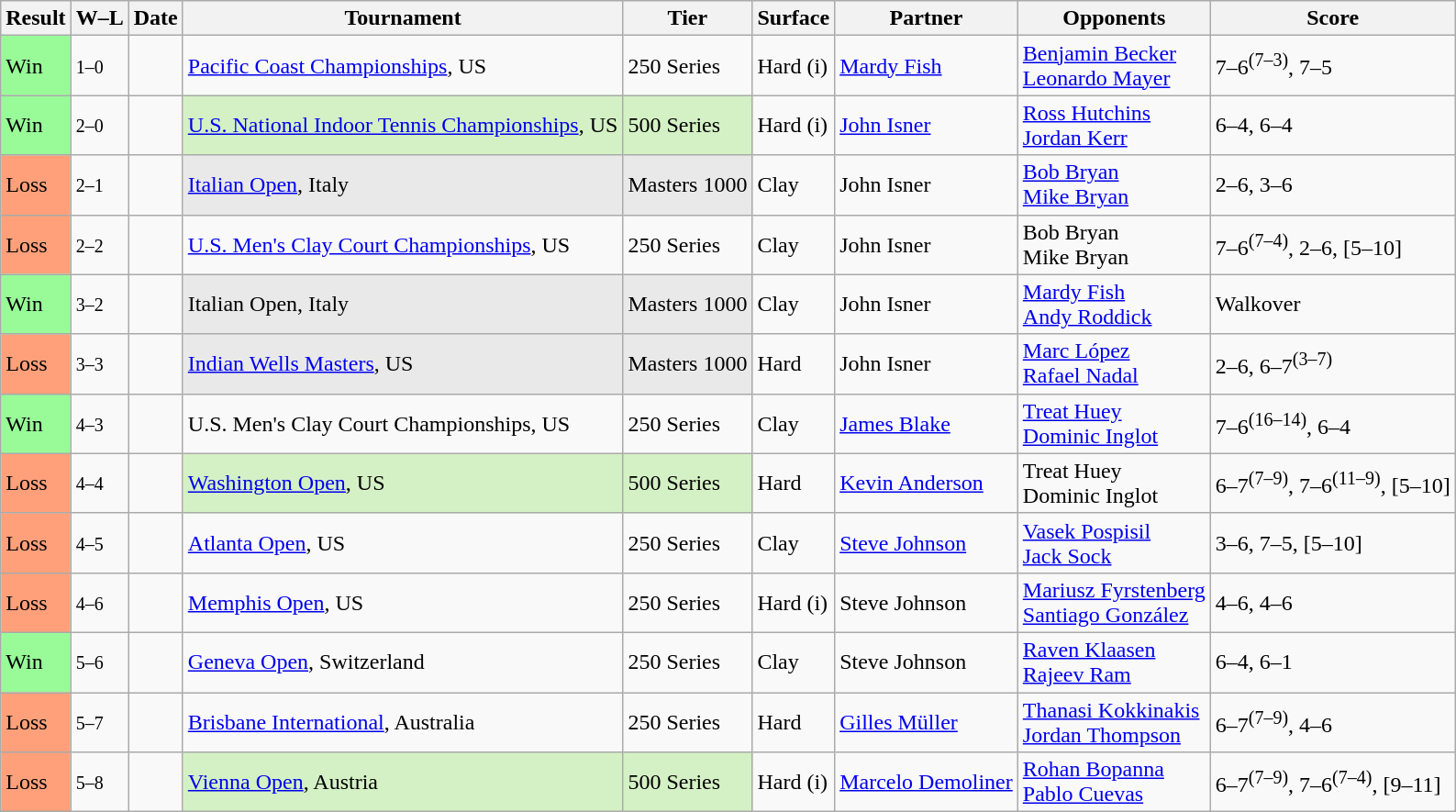<table class="sortable wikitable">
<tr>
<th>Result</th>
<th class="unsortable">W–L</th>
<th>Date</th>
<th>Tournament</th>
<th>Tier</th>
<th>Surface</th>
<th>Partner</th>
<th>Opponents</th>
<th class="unsortable">Score</th>
</tr>
<tr>
<td bgcolor=98FB98>Win</td>
<td><small>1–0</small></td>
<td><a href='#'></a></td>
<td><a href='#'>Pacific Coast Championships</a>, US</td>
<td>250 Series</td>
<td>Hard (i)</td>
<td> <a href='#'>Mardy Fish</a></td>
<td> <a href='#'>Benjamin Becker</a><br> <a href='#'>Leonardo Mayer</a></td>
<td>7–6<sup>(7–3)</sup>, 7–5</td>
</tr>
<tr>
<td bgcolor=98FB98>Win</td>
<td><small>2–0</small></td>
<td><a href='#'></a></td>
<td style="background:#D4F1C5;"><a href='#'>U.S. National Indoor Tennis Championships</a>, US</td>
<td style="background:#D4F1C5;">500 Series</td>
<td>Hard (i)</td>
<td> <a href='#'>John Isner</a></td>
<td> <a href='#'>Ross Hutchins</a><br> <a href='#'>Jordan Kerr</a></td>
<td>6–4, 6–4</td>
</tr>
<tr>
<td bgcolor=FFA07A>Loss</td>
<td><small>2–1</small></td>
<td><a href='#'></a></td>
<td style="background:#E9E9E9;"><a href='#'>Italian Open</a>, Italy</td>
<td style="background:#E9E9E9;">Masters 1000</td>
<td>Clay</td>
<td> John Isner</td>
<td> <a href='#'>Bob Bryan</a><br> <a href='#'>Mike Bryan</a></td>
<td>2–6, 3–6</td>
</tr>
<tr>
<td bgcolor=FFA07A>Loss</td>
<td><small>2–2</small></td>
<td><a href='#'></a></td>
<td><a href='#'>U.S. Men's Clay Court Championships</a>, US</td>
<td>250 Series</td>
<td>Clay</td>
<td> John Isner</td>
<td> Bob Bryan<br> Mike Bryan</td>
<td>7–6<sup>(7–4)</sup>, 2–6, [5–10]</td>
</tr>
<tr>
<td bgcolor=98FB98>Win</td>
<td><small>3–2</small></td>
<td><a href='#'></a></td>
<td style="background:#E9E9E9;">Italian Open, Italy</td>
<td style="background:#E9E9E9;">Masters 1000</td>
<td>Clay</td>
<td> John Isner</td>
<td> <a href='#'>Mardy Fish</a><br> <a href='#'>Andy Roddick</a></td>
<td>Walkover</td>
</tr>
<tr>
<td bgcolor=FFA07A>Loss</td>
<td><small>3–3</small></td>
<td><a href='#'></a></td>
<td style="background:#E9E9E9;"><a href='#'>Indian Wells Masters</a>, US</td>
<td style="background:#E9E9E9;">Masters 1000</td>
<td>Hard</td>
<td> John Isner</td>
<td> <a href='#'>Marc López</a><br> <a href='#'>Rafael Nadal</a></td>
<td>2–6, 6–7<sup>(3–7)</sup></td>
</tr>
<tr>
<td bgcolor=98FB98>Win</td>
<td><small>4–3</small></td>
<td><a href='#'></a></td>
<td>U.S. Men's Clay Court Championships, US</td>
<td>250 Series</td>
<td>Clay</td>
<td> <a href='#'>James Blake</a></td>
<td> <a href='#'>Treat Huey</a><br> <a href='#'>Dominic Inglot</a></td>
<td>7–6<sup>(16–14)</sup>, 6–4</td>
</tr>
<tr>
<td bgcolor=FFA07A>Loss</td>
<td><small>4–4</small></td>
<td><a href='#'></a></td>
<td style="background:#D4F1C5;"><a href='#'>Washington Open</a>, US</td>
<td style="background:#D4F1C5;">500 Series</td>
<td>Hard</td>
<td> <a href='#'>Kevin Anderson</a></td>
<td> Treat Huey<br> Dominic Inglot</td>
<td>6–7<sup>(7–9)</sup>, 7–6<sup>(11–9)</sup>, [5–10]</td>
</tr>
<tr>
<td bgcolor=FFA07A>Loss</td>
<td><small>4–5</small></td>
<td><a href='#'></a></td>
<td><a href='#'>Atlanta Open</a>, US</td>
<td>250 Series</td>
<td>Clay</td>
<td> <a href='#'>Steve Johnson</a></td>
<td> <a href='#'>Vasek Pospisil</a><br> <a href='#'>Jack Sock</a></td>
<td>3–6, 7–5, [5–10]</td>
</tr>
<tr>
<td bgcolor=FFA07A>Loss</td>
<td><small>4–6</small></td>
<td><a href='#'></a></td>
<td><a href='#'>Memphis Open</a>, US</td>
<td>250 Series</td>
<td>Hard (i)</td>
<td> Steve Johnson</td>
<td> <a href='#'>Mariusz Fyrstenberg</a><br> <a href='#'>Santiago González</a></td>
<td>4–6, 4–6</td>
</tr>
<tr>
<td bgcolor=98FB98>Win</td>
<td><small>5–6</small></td>
<td><a href='#'></a></td>
<td><a href='#'>Geneva Open</a>, Switzerland</td>
<td>250 Series</td>
<td>Clay</td>
<td> Steve Johnson</td>
<td> <a href='#'>Raven Klaasen</a><br> <a href='#'>Rajeev Ram</a></td>
<td>6–4, 6–1</td>
</tr>
<tr>
<td bgcolor=FFA07A>Loss</td>
<td><small>5–7</small></td>
<td><a href='#'></a></td>
<td><a href='#'>Brisbane International</a>, Australia</td>
<td>250 Series</td>
<td>Hard</td>
<td> <a href='#'>Gilles Müller</a></td>
<td> <a href='#'>Thanasi Kokkinakis</a><br> <a href='#'>Jordan Thompson</a></td>
<td>6–7<sup>(7–9)</sup>, 4–6</td>
</tr>
<tr>
<td bgcolor=FFA07A>Loss</td>
<td><small>5–8</small></td>
<td><a href='#'></a></td>
<td style="background:#D4F1C5;"><a href='#'>Vienna Open</a>, Austria</td>
<td style="background:#D4F1C5;">500 Series</td>
<td>Hard (i)</td>
<td> <a href='#'>Marcelo Demoliner</a></td>
<td> <a href='#'>Rohan Bopanna</a><br> <a href='#'>Pablo Cuevas</a></td>
<td>6–7<sup>(7–9)</sup>, 7–6<sup>(7–4)</sup>, [9–11]</td>
</tr>
</table>
